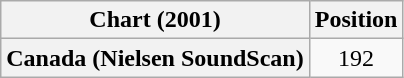<table class="wikitable plainrowheaders" style="text-align:center">
<tr>
<th scope="col">Chart (2001)</th>
<th scope="col">Position</th>
</tr>
<tr>
<th scope="row">Canada (Nielsen SoundScan)</th>
<td>192</td>
</tr>
</table>
